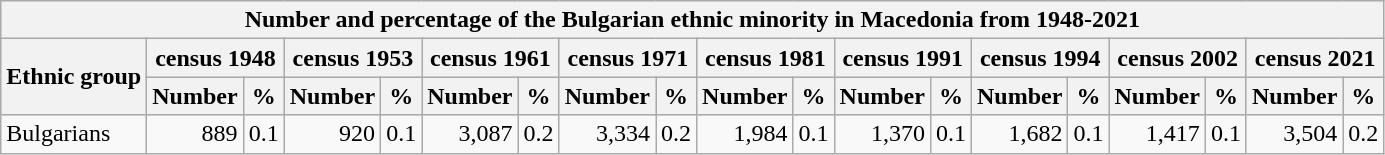<table class="wikitable">
<tr>
<th colspan="19">Number and percentage of the Bulgarian ethnic minority in Macedonia from 1948-2021</th>
</tr>
<tr bgcolor="#e0e0e0">
<th rowspan="2">Ethnic group</th>
<th colspan="2">census 1948</th>
<th colspan="2">census 1953</th>
<th colspan="2">census 1961</th>
<th colspan="2">census 1971</th>
<th colspan="2">census 1981</th>
<th colspan="2">census 1991</th>
<th colspan="2">census 1994</th>
<th colspan="2">census 2002</th>
<th colspan="2">census 2021</th>
</tr>
<tr bgcolor="#e0e0e0">
<th>Number</th>
<th>%</th>
<th>Number</th>
<th>%</th>
<th>Number</th>
<th>%</th>
<th>Number</th>
<th>%</th>
<th>Number</th>
<th>%</th>
<th>Number</th>
<th>%</th>
<th>Number</th>
<th>%</th>
<th>Number</th>
<th>%</th>
<th>Number</th>
<th>%</th>
</tr>
<tr>
<td>Bulgarians</td>
<td align="right">889</td>
<td align="right">0.1</td>
<td align="right">920</td>
<td align="right">0.1</td>
<td align="right">3,087</td>
<td align="right">0.2</td>
<td align="right">3,334</td>
<td align="right">0.2</td>
<td align="right">1,984</td>
<td align="right">0.1</td>
<td align="right">1,370</td>
<td align="right">0.1</td>
<td align="right">1,682</td>
<td align="right">0.1</td>
<td align="right">1,417</td>
<td align="right">0.1</td>
<td align="right">3,504</td>
<td align="right">0.2</td>
</tr>
</table>
